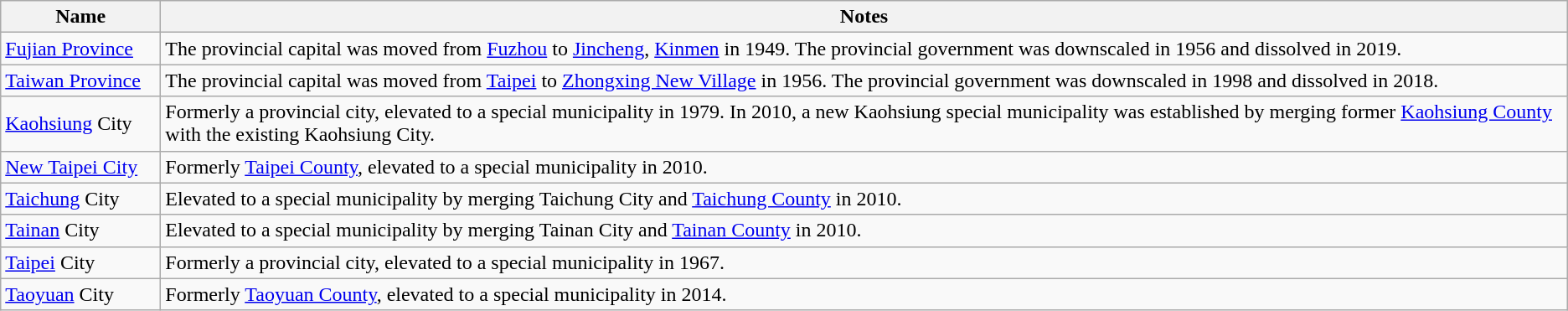<table class=wikitable>
<tr>
<th width=120>Name</th>
<th>Notes</th>
</tr>
<tr>
<td><a href='#'>Fujian Province</a></td>
<td>The provincial capital was moved from <a href='#'>Fuzhou</a> to <a href='#'>Jincheng</a>, <a href='#'>Kinmen</a> in 1949. The provincial government was downscaled in 1956 and dissolved in 2019.</td>
</tr>
<tr>
<td><a href='#'>Taiwan Province</a></td>
<td>The provincial capital was moved from <a href='#'>Taipei</a> to <a href='#'>Zhongxing New Village</a> in 1956. The provincial government was downscaled in 1998 and dissolved in 2018.</td>
</tr>
<tr>
<td><a href='#'>Kaohsiung</a> City</td>
<td>Formerly a provincial city, elevated to a special municipality in 1979. In 2010, a new Kaohsiung special municipality was established by merging former <a href='#'>Kaohsiung County</a> with the existing Kaohsiung City.</td>
</tr>
<tr>
<td><a href='#'>New Taipei City</a></td>
<td>Formerly <a href='#'>Taipei County</a>, elevated to a special municipality in 2010.</td>
</tr>
<tr>
<td><a href='#'>Taichung</a> City</td>
<td>Elevated to a special municipality by merging Taichung City and <a href='#'>Taichung County</a> in 2010.</td>
</tr>
<tr>
<td><a href='#'>Tainan</a> City</td>
<td>Elevated to a special municipality by merging Tainan City and <a href='#'>Tainan County</a> in 2010.</td>
</tr>
<tr>
<td><a href='#'>Taipei</a> City</td>
<td>Formerly a provincial city, elevated to a special municipality in 1967.</td>
</tr>
<tr>
<td><a href='#'>Taoyuan</a> City</td>
<td>Formerly <a href='#'>Taoyuan County</a>, elevated to a special municipality in 2014.</td>
</tr>
</table>
